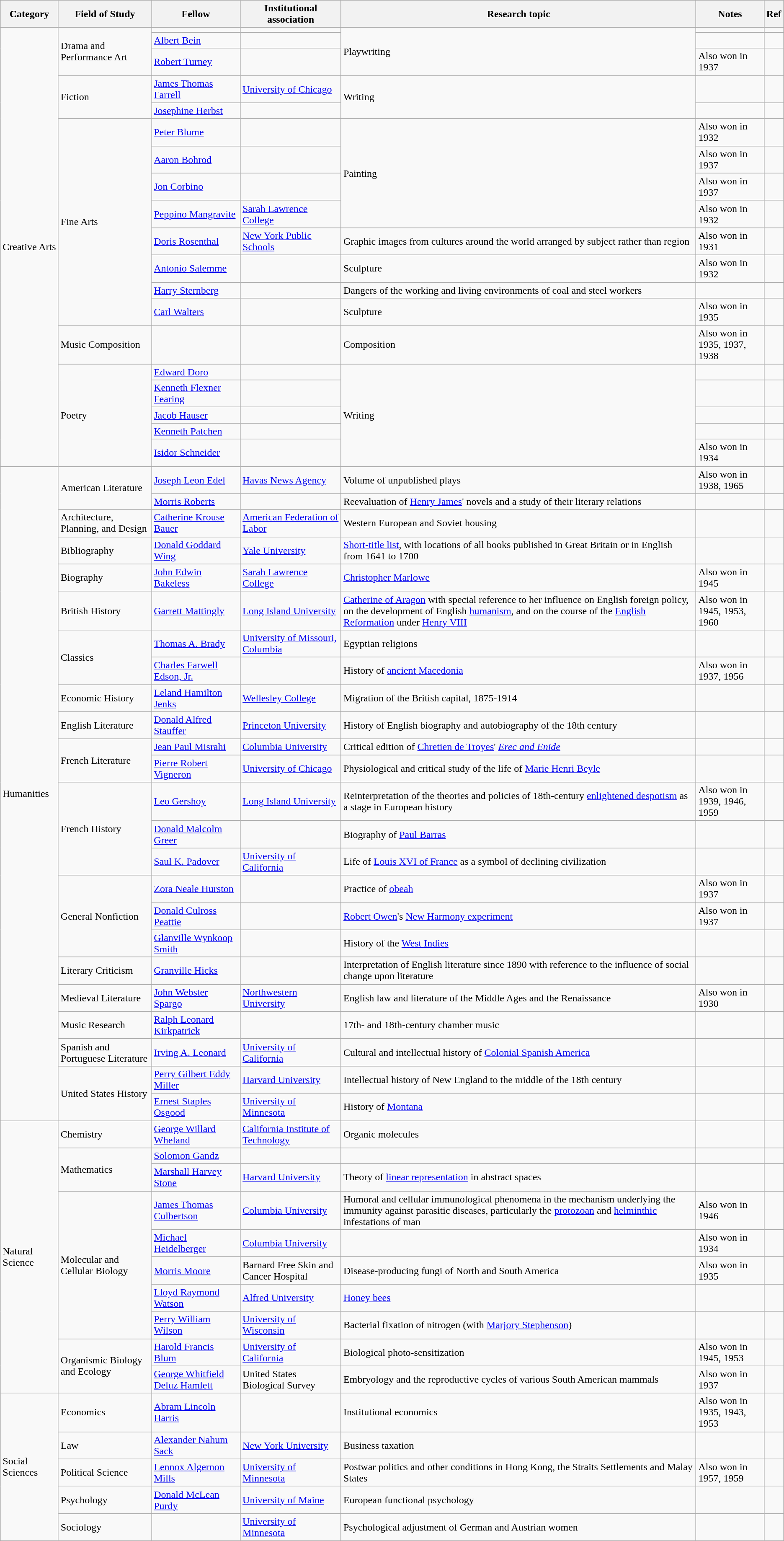<table class="wikitable sortable static-row-numbers static-row-header-text">
<tr>
<th>Category</th>
<th>Field of Study</th>
<th>Fellow</th>
<th>Institutional association </th>
<th>Research topic</th>
<th>Notes</th>
<th class="unsortable">Ref</th>
</tr>
<tr>
<td rowspan="19">Creative Arts</td>
<td rowspan="3">Drama and Performance Art</td>
<td></td>
<td></td>
<td rowspan="3">Playwriting</td>
<td></td>
<td></td>
</tr>
<tr>
<td><a href='#'>Albert Bein</a></td>
<td></td>
<td></td>
<td></td>
</tr>
<tr>
<td><a href='#'>Robert Turney</a></td>
<td></td>
<td>Also won in 1937</td>
<td></td>
</tr>
<tr>
<td rowspan="2">Fiction</td>
<td><a href='#'>James Thomas Farrell</a></td>
<td><a href='#'>University of Chicago</a></td>
<td rowspan="2">Writing</td>
<td></td>
<td></td>
</tr>
<tr>
<td><a href='#'>Josephine Herbst</a></td>
<td></td>
<td></td>
<td></td>
</tr>
<tr>
<td rowspan="8">Fine Arts</td>
<td><a href='#'>Peter Blume</a></td>
<td></td>
<td rowspan="4">Painting</td>
<td>Also won in 1932</td>
<td></td>
</tr>
<tr>
<td><a href='#'>Aaron Bohrod</a></td>
<td></td>
<td>Also won in 1937</td>
<td></td>
</tr>
<tr>
<td><a href='#'>Jon Corbino</a></td>
<td></td>
<td>Also won in 1937</td>
<td></td>
</tr>
<tr>
<td><a href='#'>Peppino Mangravite</a></td>
<td><a href='#'>Sarah Lawrence College</a></td>
<td>Also won in 1932</td>
<td></td>
</tr>
<tr>
<td><a href='#'>Doris Rosenthal</a></td>
<td><a href='#'>New York Public Schools</a></td>
<td>Graphic images from cultures around the world arranged by subject rather than region</td>
<td>Also won in 1931</td>
<td></td>
</tr>
<tr>
<td><a href='#'>Antonio Salemme</a></td>
<td></td>
<td>Sculpture</td>
<td>Also won in 1932</td>
<td></td>
</tr>
<tr>
<td><a href='#'>Harry Sternberg</a></td>
<td></td>
<td>Dangers of the working and living environments of coal and steel workers</td>
<td></td>
<td></td>
</tr>
<tr>
<td><a href='#'>Carl Walters</a></td>
<td></td>
<td>Sculpture</td>
<td>Also won in 1935</td>
<td></td>
</tr>
<tr>
<td>Music Composition</td>
<td></td>
<td></td>
<td>Composition</td>
<td>Also won in 1935, 1937, 1938</td>
<td></td>
</tr>
<tr>
<td rowspan="5">Poetry</td>
<td><a href='#'>Edward Doro</a></td>
<td></td>
<td rowspan="5">Writing</td>
<td></td>
<td></td>
</tr>
<tr>
<td><a href='#'>Kenneth Flexner Fearing</a></td>
<td></td>
<td></td>
<td></td>
</tr>
<tr>
<td><a href='#'>Jacob Hauser</a></td>
<td></td>
<td></td>
<td></td>
</tr>
<tr>
<td><a href='#'>Kenneth Patchen</a></td>
<td></td>
<td></td>
<td></td>
</tr>
<tr>
<td><a href='#'>Isidor Schneider</a></td>
<td></td>
<td>Also won in 1934</td>
<td></td>
</tr>
<tr>
<td rowspan="24">Humanities</td>
<td rowspan="2">American Literature</td>
<td><a href='#'>Joseph Leon Edel</a></td>
<td><a href='#'>Havas News Agency</a></td>
<td>Volume of unpublished plays</td>
<td>Also won in 1938, 1965</td>
<td></td>
</tr>
<tr>
<td><a href='#'>Morris Roberts</a></td>
<td></td>
<td>Reevaluation of <a href='#'>Henry James</a>' novels and a study of their literary relations</td>
<td></td>
<td></td>
</tr>
<tr>
<td>Architecture, Planning, and Design</td>
<td><a href='#'>Catherine Krouse Bauer</a></td>
<td><a href='#'>American Federation of Labor</a></td>
<td>Western European and Soviet housing</td>
<td></td>
<td></td>
</tr>
<tr>
<td>Bibliography</td>
<td><a href='#'>Donald Goddard Wing</a></td>
<td><a href='#'>Yale University</a></td>
<td><a href='#'>Short-title list</a>, with locations of all books published in Great Britain or in English from 1641 to 1700</td>
<td></td>
<td></td>
</tr>
<tr>
<td>Biography</td>
<td><a href='#'>John Edwin Bakeless</a></td>
<td><a href='#'>Sarah Lawrence College</a></td>
<td><a href='#'>Christopher Marlowe</a></td>
<td>Also won in 1945</td>
<td></td>
</tr>
<tr>
<td>British History</td>
<td><a href='#'>Garrett Mattingly</a></td>
<td><a href='#'>Long Island University</a></td>
<td><a href='#'>Catherine of Aragon</a> with special reference to her influence on English foreign policy, on the development of English <a href='#'>humanism</a>, and on the course of the <a href='#'>English Reformation</a> under <a href='#'>Henry VIII</a></td>
<td>Also won in 1945, 1953, 1960</td>
<td></td>
</tr>
<tr>
<td rowspan="2">Classics</td>
<td><a href='#'>Thomas A. Brady</a></td>
<td><a href='#'>University of Missouri, Columbia</a></td>
<td>Egyptian religions</td>
<td></td>
<td></td>
</tr>
<tr>
<td><a href='#'>Charles Farwell Edson, Jr.</a></td>
<td></td>
<td>History of <a href='#'>ancient Macedonia</a></td>
<td>Also won in 1937, 1956</td>
<td></td>
</tr>
<tr>
<td>Economic History</td>
<td><a href='#'>Leland Hamilton Jenks</a></td>
<td><a href='#'>Wellesley College</a></td>
<td>Migration of the British capital, 1875-1914</td>
<td></td>
<td></td>
</tr>
<tr>
<td>English Literature</td>
<td><a href='#'>Donald Alfred Stauffer</a></td>
<td><a href='#'>Princeton University</a></td>
<td>History of English biography and autobiography of the 18th century</td>
<td></td>
<td></td>
</tr>
<tr>
<td rowspan="2">French Literature</td>
<td><a href='#'>Jean Paul Misrahi</a></td>
<td><a href='#'>Columbia University</a></td>
<td>Critical edition of <a href='#'>Chretien de Troyes</a>' <em><a href='#'>Erec and Enide</a></em></td>
<td></td>
<td></td>
</tr>
<tr>
<td><a href='#'>Pierre Robert Vigneron</a></td>
<td><a href='#'>University of Chicago</a></td>
<td>Physiological and critical study of the life of <a href='#'>Marie Henri Beyle</a></td>
<td></td>
<td></td>
</tr>
<tr>
<td rowspan="3">French History</td>
<td><a href='#'>Leo Gershoy</a></td>
<td><a href='#'>Long Island University</a></td>
<td>Reinterpretation of the theories and policies of 18th-century <a href='#'>enlightened despotism</a> as a stage in European history</td>
<td>Also won in 1939, 1946, 1959</td>
<td></td>
</tr>
<tr>
<td><a href='#'>Donald Malcolm Greer</a></td>
<td></td>
<td>Biography of <a href='#'>Paul Barras</a></td>
<td></td>
<td></td>
</tr>
<tr>
<td><a href='#'>Saul K. Padover</a></td>
<td><a href='#'>University of California</a></td>
<td>Life of <a href='#'>Louis XVI of France</a> as a symbol of declining civilization</td>
<td></td>
<td></td>
</tr>
<tr>
<td rowspan="3">General Nonfiction</td>
<td><a href='#'>Zora Neale Hurston</a></td>
<td></td>
<td>Practice of <a href='#'>obeah</a></td>
<td>Also won in 1937</td>
<td></td>
</tr>
<tr>
<td><a href='#'>Donald Culross Peattie</a></td>
<td></td>
<td><a href='#'>Robert Owen</a>'s <a href='#'>New Harmony experiment</a></td>
<td>Also won in 1937</td>
<td></td>
</tr>
<tr>
<td><a href='#'>Glanville Wynkoop Smith</a></td>
<td></td>
<td>History of the <a href='#'>West Indies</a></td>
<td></td>
<td></td>
</tr>
<tr>
<td>Literary Criticism</td>
<td><a href='#'>Granville Hicks</a></td>
<td></td>
<td>Interpretation of English literature since 1890 with reference to the influence of social change upon literature</td>
<td></td>
<td></td>
</tr>
<tr>
<td>Medieval Literature</td>
<td><a href='#'>John Webster Spargo</a></td>
<td><a href='#'>Northwestern University</a></td>
<td>English law and literature of the Middle Ages and the Renaissance</td>
<td>Also won in 1930</td>
<td></td>
</tr>
<tr>
<td>Music Research</td>
<td><a href='#'>Ralph Leonard Kirkpatrick</a></td>
<td></td>
<td>17th- and 18th-century chamber music</td>
<td></td>
<td></td>
</tr>
<tr>
<td>Spanish and Portuguese Literature</td>
<td><a href='#'>Irving A. Leonard</a></td>
<td><a href='#'>University of California</a></td>
<td>Cultural and intellectual history of <a href='#'>Colonial Spanish America</a></td>
<td></td>
<td></td>
</tr>
<tr>
<td rowspan="2">United States History</td>
<td><a href='#'>Perry Gilbert Eddy Miller</a></td>
<td><a href='#'>Harvard University</a></td>
<td>Intellectual history of New England to the middle of the 18th century</td>
<td></td>
<td></td>
</tr>
<tr>
<td><a href='#'>Ernest Staples Osgood</a></td>
<td><a href='#'>University of Minnesota</a></td>
<td>History of <a href='#'>Montana</a></td>
<td></td>
<td></td>
</tr>
<tr>
<td rowspan="10">Natural Science</td>
<td>Chemistry</td>
<td><a href='#'>George Willard Wheland</a></td>
<td><a href='#'>California Institute of Technology</a></td>
<td>Organic molecules</td>
<td></td>
<td></td>
</tr>
<tr>
<td rowspan="2">Mathematics</td>
<td><a href='#'>Solomon Gandz</a></td>
<td></td>
<td></td>
<td></td>
<td></td>
</tr>
<tr>
<td><a href='#'>Marshall Harvey Stone</a></td>
<td><a href='#'>Harvard University</a></td>
<td>Theory of <a href='#'>linear representation</a> in abstract spaces</td>
<td></td>
<td></td>
</tr>
<tr>
<td rowspan="5">Molecular and Cellular Biology</td>
<td><a href='#'>James Thomas Culbertson</a></td>
<td><a href='#'>Columbia University</a></td>
<td>Humoral and cellular immunological phenomena in the mechanism underlying the immunity against parasitic diseases, particularly the <a href='#'>protozoan</a> and <a href='#'>helminthic</a> infestations of man</td>
<td>Also won in 1946</td>
<td></td>
</tr>
<tr>
<td><a href='#'>Michael Heidelberger</a></td>
<td><a href='#'>Columbia University</a></td>
<td></td>
<td>Also won in 1934</td>
<td></td>
</tr>
<tr>
<td><a href='#'>Morris Moore</a></td>
<td>Barnard Free Skin and Cancer Hospital</td>
<td>Disease-producing fungi of North and South America</td>
<td>Also won in 1935</td>
<td></td>
</tr>
<tr>
<td><a href='#'>Lloyd Raymond Watson</a></td>
<td><a href='#'>Alfred University</a></td>
<td><a href='#'>Honey bees</a></td>
<td></td>
<td></td>
</tr>
<tr>
<td><a href='#'>Perry William Wilson</a></td>
<td><a href='#'>University of Wisconsin</a></td>
<td>Bacterial fixation of nitrogen (with <a href='#'>Marjory Stephenson</a>)</td>
<td></td>
<td></td>
</tr>
<tr>
<td rowspan="2">Organismic Biology and Ecology</td>
<td><a href='#'>Harold Francis Blum</a></td>
<td><a href='#'>University of California</a></td>
<td>Biological photo-sensitization</td>
<td>Also won in 1945, 1953</td>
<td></td>
</tr>
<tr>
<td><a href='#'>George Whitfield Deluz Hamlett</a></td>
<td>United States Biological Survey</td>
<td>Embryology and the reproductive cycles of various South American mammals</td>
<td>Also won in 1937</td>
<td></td>
</tr>
<tr>
<td rowspan="5">Social Sciences</td>
<td>Economics</td>
<td><a href='#'>Abram Lincoln Harris</a></td>
<td></td>
<td>Institutional economics</td>
<td>Also won in 1935, 1943, 1953</td>
<td></td>
</tr>
<tr>
<td>Law</td>
<td><a href='#'>Alexander Nahum Sack</a></td>
<td><a href='#'>New York University</a></td>
<td>Business taxation</td>
<td></td>
<td></td>
</tr>
<tr>
<td>Political Science</td>
<td><a href='#'>Lennox Algernon Mills</a></td>
<td><a href='#'>University of Minnesota</a></td>
<td>Postwar politics and other conditions in Hong Kong, the Straits Settlements and Malay States</td>
<td>Also won in 1957, 1959</td>
<td></td>
</tr>
<tr>
<td>Psychology</td>
<td><a href='#'>Donald McLean Purdy</a></td>
<td><a href='#'>University of Maine</a></td>
<td>European functional psychology</td>
<td></td>
<td></td>
</tr>
<tr>
<td>Sociology</td>
<td></td>
<td><a href='#'>University of Minnesota</a></td>
<td>Psychological adjustment of German and Austrian women</td>
<td></td>
<td></td>
</tr>
</table>
